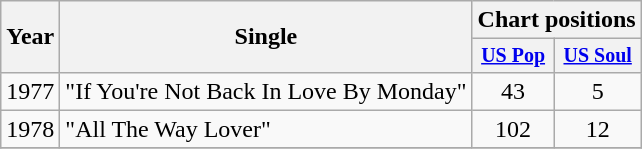<table class="wikitable" style="text-align:center;">
<tr>
<th rowspan="2">Year</th>
<th rowspan="2">Single</th>
<th colspan="2">Chart positions</th>
</tr>
<tr style="font-size:smaller;">
<th><a href='#'>US Pop</a></th>
<th><a href='#'>US Soul</a></th>
</tr>
<tr>
<td rowspan="1">1977</td>
<td align="left">"If You're Not Back In Love By Monday"</td>
<td>43</td>
<td>5</td>
</tr>
<tr>
<td rowspan="1">1978</td>
<td align="left">"All The Way Lover"</td>
<td>102</td>
<td>12</td>
</tr>
<tr>
</tr>
</table>
